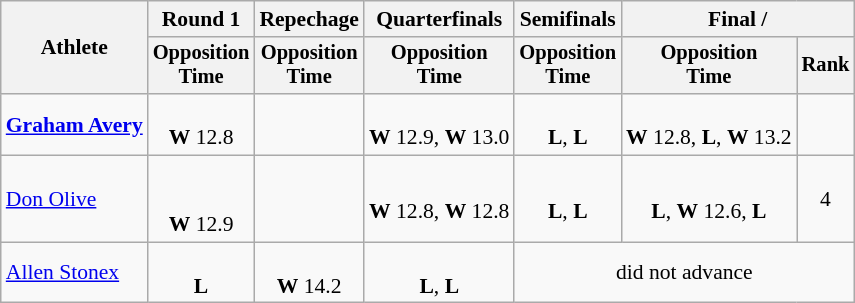<table class="wikitable" style="font-size:90%;text-align:center;">
<tr>
<th rowspan=2>Athlete</th>
<th>Round 1</th>
<th>Repechage</th>
<th>Quarterfinals</th>
<th>Semifinals</th>
<th colspan=2>Final / </th>
</tr>
<tr style="font-size:95%">
<th>Opposition<br>Time</th>
<th>Opposition<br>Time</th>
<th>Opposition<br>Time</th>
<th>Opposition<br>Time</th>
<th>Opposition<br>Time</th>
<th>Rank</th>
</tr>
<tr>
<td style="text-align:left;"><strong><a href='#'>Graham Avery</a></strong></td>
<td><br><strong>W</strong> 12.8</td>
<td></td>
<td><br><strong>W</strong> 12.9, <strong>W</strong> 13.0</td>
<td><br><strong>L</strong>, <strong>L</strong></td>
<td><br><strong>W</strong> 12.8, <strong>L</strong>, <strong>W</strong> 13.2</td>
<td></td>
</tr>
<tr>
<td style="text-align:left;"><a href='#'>Don Olive</a></td>
<td><br><br><strong>W</strong> 12.9</td>
<td></td>
<td><br><strong>W</strong> 12.8, <strong>W</strong> 12.8</td>
<td><br><strong>L</strong>, <strong>L</strong></td>
<td><br><strong>L</strong>, <strong>W</strong> 12.6, <strong>L</strong></td>
<td>4</td>
</tr>
<tr>
<td style="text-align:left;"><a href='#'>Allen Stonex</a></td>
<td><br><strong>L</strong></td>
<td><br><strong>W</strong> 14.2</td>
<td><br><strong>L</strong>, <strong>L</strong></td>
<td colspan=3>did not advance</td>
</tr>
</table>
